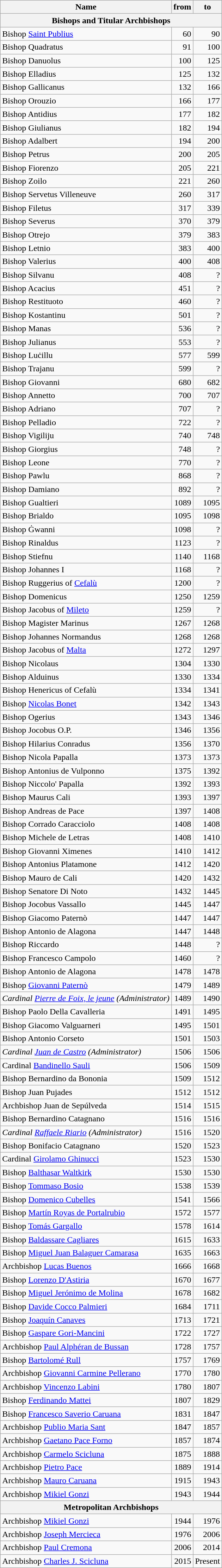<table class="wikitable">
<tr>
<th bgcolor="violet">Name</th>
<th bgcolor="violet">from</th>
<th bgcolor="violet">to</th>
</tr>
<tr>
<th colspan="3" align="center">Bishops and Titular Archbishops</th>
</tr>
<tr>
<td>Bishop <a href='#'>Saint Publius</a></td>
<td align="right">60</td>
<td align="right">90</td>
</tr>
<tr>
<td>Bishop Quadratus</td>
<td align="right">91</td>
<td align="right">100</td>
</tr>
<tr>
<td>Bishop Danuolus</td>
<td align="right">100</td>
<td align="right">125</td>
</tr>
<tr>
<td>Bishop Elladius</td>
<td align="right">125</td>
<td align="right">132</td>
</tr>
<tr>
<td>Bishop Gallicanus</td>
<td align="right">132</td>
<td align="right">166</td>
</tr>
<tr>
<td>Bishop Orouzio</td>
<td align="right">166</td>
<td align="right">177</td>
</tr>
<tr>
<td>Bishop Antidius</td>
<td align="right">177</td>
<td align="right">182</td>
</tr>
<tr>
<td>Bishop Giulianus</td>
<td align="right">182</td>
<td align="right">194</td>
</tr>
<tr>
<td>Bishop Adalbert</td>
<td align="right">194</td>
<td align="right">200</td>
</tr>
<tr>
<td>Bishop Petrus</td>
<td align="right">200</td>
<td align="right">205</td>
</tr>
<tr>
<td>Bishop Fiorenzo</td>
<td align="right">205</td>
<td align="right">221</td>
</tr>
<tr>
<td>Bishop Zoilo</td>
<td align="right">221</td>
<td align="right">260</td>
</tr>
<tr>
<td>Bishop Servetus Villeneuve</td>
<td align="right">260</td>
<td align="right">317</td>
</tr>
<tr>
<td>Bishop Filetus</td>
<td align="right">317</td>
<td align="right">339</td>
</tr>
<tr>
<td>Bishop Severus</td>
<td align="right">370</td>
<td align="right">379</td>
</tr>
<tr>
<td>Bishop Otrejo</td>
<td align="right">379</td>
<td align="right">383</td>
</tr>
<tr>
<td>Bishop Letnio</td>
<td align="right">383</td>
<td align="right">400</td>
</tr>
<tr>
<td>Bishop Valerius</td>
<td align="right">400</td>
<td align="right">408</td>
</tr>
<tr>
<td>Bishop Silvanu</td>
<td align="right">408</td>
<td align="right">?</td>
</tr>
<tr>
<td>Bishop Acacius</td>
<td align="right">451</td>
<td align="right">?</td>
</tr>
<tr>
<td>Bishop Restituoto</td>
<td align="right">460</td>
<td align="right">?</td>
</tr>
<tr>
<td>Bishop Kostantinu</td>
<td align="right">501</td>
<td align="right">?</td>
</tr>
<tr>
<td>Bishop Manas</td>
<td align="right">536</td>
<td align="right">?</td>
</tr>
<tr>
<td>Bishop Julianus</td>
<td align="right">553</td>
<td align="right">?</td>
</tr>
<tr>
<td>Bishop Luċillu</td>
<td align="right">577</td>
<td align="right">599</td>
</tr>
<tr>
<td>Bishop Trajanu</td>
<td align="right">599</td>
<td align="right">?</td>
</tr>
<tr>
<td>Bishop Giovanni</td>
<td align="right">680</td>
<td align="right">682</td>
</tr>
<tr>
<td>Bishop Annetto</td>
<td align="right">700</td>
<td align="right">707</td>
</tr>
<tr>
<td>Bishop Adriano</td>
<td align="right">707</td>
<td align="right">?</td>
</tr>
<tr>
<td>Bishop Pelladio</td>
<td align="right">722</td>
<td align="right">?</td>
</tr>
<tr>
<td>Bishop Vigiliju</td>
<td align="right">740</td>
<td align="right">748</td>
</tr>
<tr>
<td>Bishop Giorgius</td>
<td align="right">748</td>
<td align="right">?</td>
</tr>
<tr>
<td>Bishop Leone</td>
<td align="right">770</td>
<td align="right">?</td>
</tr>
<tr>
<td>Bishop Pawlu</td>
<td align="right">868</td>
<td align="right">?</td>
</tr>
<tr>
<td>Bishop Damiano</td>
<td align="right">892</td>
<td align="right">?</td>
</tr>
<tr>
<td>Bishop Gualtieri</td>
<td align="right">1089</td>
<td align="right">1095</td>
</tr>
<tr>
<td>Bishop Brialdo</td>
<td align="right">1095</td>
<td align="right">1098</td>
</tr>
<tr>
<td>Bishop Ġwanni</td>
<td align="right">1098</td>
<td align="right">?</td>
</tr>
<tr>
<td>Bishop Rinaldus</td>
<td align="right">1123</td>
<td align="right">?</td>
</tr>
<tr>
<td>Bishop Stiefnu</td>
<td align="right">1140</td>
<td align="right">1168</td>
</tr>
<tr>
<td>Bishop Johannes I</td>
<td align="right">1168</td>
<td align="right">?</td>
</tr>
<tr>
<td>Bishop Ruggerius of <a href='#'>Cefalù</a></td>
<td align="right">1200</td>
<td align="right">?</td>
</tr>
<tr>
<td>Bishop Domenicus</td>
<td align="right">1250</td>
<td align="right">1259</td>
</tr>
<tr>
<td>Bishop Jacobus of <a href='#'>Mileto</a></td>
<td align="right">1259</td>
<td align="right">?</td>
</tr>
<tr>
<td>Bishop Magister Marinus</td>
<td align="right">1267</td>
<td align="right">1268</td>
</tr>
<tr>
<td>Bishop Johannes Normandus</td>
<td align="right">1268</td>
<td align="right">1268</td>
</tr>
<tr>
<td>Bishop Jacobus of <a href='#'>Malta</a></td>
<td align="right">1272</td>
<td align="right">1297</td>
</tr>
<tr>
<td>Bishop Nicolaus</td>
<td align="right">1304</td>
<td align="right">1330</td>
</tr>
<tr>
<td>Bishop Alduinus</td>
<td align="right">1330</td>
<td align="right">1334</td>
</tr>
<tr>
<td>Bishop Henericus of Cefalù</td>
<td align="right">1334</td>
<td align="right">1341</td>
</tr>
<tr>
<td>Bishop <a href='#'>Nicolas Bonet</a></td>
<td align="right">1342</td>
<td align="right">1343</td>
</tr>
<tr>
<td>Bishop Ogerius</td>
<td align="right">1343</td>
<td align="right">1346</td>
</tr>
<tr>
<td>Bishop Jocobus O.P.</td>
<td align="right">1346</td>
<td align="right">1356</td>
</tr>
<tr>
<td>Bishop Hilarius Conradus</td>
<td align="right">1356</td>
<td align="right">1370</td>
</tr>
<tr>
<td>Bishop Nicola Papalla</td>
<td align="right">1373</td>
<td align="right">1373</td>
</tr>
<tr>
<td>Bishop Antonius de Vulponno</td>
<td align="right">1375</td>
<td align="right">1392</td>
</tr>
<tr>
<td>Bishop Niccolo' Papalla</td>
<td align="right">1392</td>
<td align="right">1393</td>
</tr>
<tr>
<td>Bishop Maurus Cali</td>
<td align="right">1393</td>
<td align="right">1397</td>
</tr>
<tr>
<td>Bishop Andreas de Pace</td>
<td align="right">1397</td>
<td align="right">1408</td>
</tr>
<tr>
<td>Bishop Corrado Caracciolo</td>
<td align="right">1408</td>
<td align="right">1408</td>
</tr>
<tr>
<td>Bishop Michele de Letras</td>
<td align="right">1408</td>
<td align="right">1410</td>
</tr>
<tr>
<td>Bishop Giovanni Ximenes</td>
<td align="right">1410</td>
<td align="right">1412</td>
</tr>
<tr>
<td>Bishop Antonius Platamone</td>
<td align="right">1412</td>
<td align="right">1420</td>
</tr>
<tr>
<td>Bishop Mauro de Cali</td>
<td align="right">1420</td>
<td align="right">1432</td>
</tr>
<tr>
<td>Bishop Senatore Di Noto</td>
<td align="right">1432</td>
<td align="right">1445</td>
</tr>
<tr>
<td>Bishop Jocobus Vassallo</td>
<td align="right">1445</td>
<td align="right">1447</td>
</tr>
<tr>
<td>Bishop Giacomo Paternò</td>
<td align="right">1447</td>
<td align="right">1447</td>
</tr>
<tr>
<td>Bishop Antonio de Alagona</td>
<td align="right">1447</td>
<td align="right">1448</td>
</tr>
<tr>
<td>Bishop Riccardo</td>
<td align="right">1448</td>
<td align="right">?</td>
</tr>
<tr>
<td>Bishop Francesco Campolo</td>
<td align="right">1460</td>
<td align="right">?</td>
</tr>
<tr>
<td>Bishop Antonio de Alagona</td>
<td align="right">1478</td>
<td align="right">1478</td>
</tr>
<tr>
<td>Bishop <a href='#'>Giovanni Paternò</a></td>
<td align="right">1479</td>
<td align="right">1489</td>
</tr>
<tr>
<td><em>Cardinal <a href='#'>Pierre de Foix, le jeune</a> (Administrator)</em></td>
<td align="right">1489</td>
<td align="right">1490</td>
</tr>
<tr>
<td>Bishop Paolo Della Cavalleria</td>
<td align="right">1491</td>
<td align="right">1495</td>
</tr>
<tr>
<td>Bishop Giacomo Valguarneri</td>
<td align="right">1495</td>
<td align="right">1501</td>
</tr>
<tr>
<td>Bishop Antonio Corseto</td>
<td align="right">1501</td>
<td align="right">1503</td>
</tr>
<tr>
<td><em>Cardinal <a href='#'>Juan de Castro</a> (Administrator)</em></td>
<td align="right">1506</td>
<td align="right">1506</td>
</tr>
<tr>
<td>Cardinal <a href='#'>Bandinello Sauli</a></td>
<td align="right">1506</td>
<td align="right">1509</td>
</tr>
<tr>
<td>Bishop Bernardino da Bononia</td>
<td align="right">1509</td>
<td align="right">1512</td>
</tr>
<tr>
<td>Bishop Juan Pujades</td>
<td align="right">1512</td>
<td align="right">1512</td>
</tr>
<tr>
<td>Archbishop Juan de Sepúlveda</td>
<td align="right">1514</td>
<td align="right">1515</td>
</tr>
<tr>
<td>Bishop Bernardino Catagnano</td>
<td align="right">1516</td>
<td align="right">1516</td>
</tr>
<tr>
<td><em>Cardinal <a href='#'>Raffaele Riario</a> (Administrator)</em></td>
<td align="right">1516</td>
<td align="right">1520</td>
</tr>
<tr>
<td>Bishop Bonifacio Catagnano</td>
<td align="right">1520</td>
<td align="right">1523</td>
</tr>
<tr>
<td>Cardinal <a href='#'>Girolamo Ghinucci</a></td>
<td align="right">1523</td>
<td align="right">1530</td>
</tr>
<tr>
<td>Bishop <a href='#'>Balthasar Waltkirk</a></td>
<td align="right">1530</td>
<td align="right">1530</td>
</tr>
<tr>
<td>Bishop <a href='#'>Tommaso Bosio</a></td>
<td align="right">1538</td>
<td align="right">1539</td>
</tr>
<tr>
<td>Bishop <a href='#'>Domenico Cubelles</a></td>
<td align="right">1541</td>
<td align="right">1566</td>
</tr>
<tr>
<td>Bishop <a href='#'>Martín Royas de Portalrubio</a></td>
<td align="right">1572</td>
<td align="right">1577</td>
</tr>
<tr>
<td>Bishop <a href='#'>Tomás Gargallo</a></td>
<td align="right">1578</td>
<td align="right">1614</td>
</tr>
<tr>
<td>Bishop <a href='#'>Baldassare Cagliares</a></td>
<td align="right">1615</td>
<td align="right">1633</td>
</tr>
<tr>
<td>Bishop <a href='#'>Miguel Juan Balaguer Camarasa</a></td>
<td align="right">1635</td>
<td align="right">1663</td>
</tr>
<tr>
<td>Archbishop <a href='#'>Lucas Buenos</a></td>
<td align="right">1666</td>
<td align="right">1668</td>
</tr>
<tr>
<td>Bishop <a href='#'>Lorenzo D'Astiria</a></td>
<td align="right">1670</td>
<td align="right">1677</td>
</tr>
<tr>
<td>Bishop <a href='#'>Miguel Jerónimo de Molina</a></td>
<td align="right">1678</td>
<td align="right">1682</td>
</tr>
<tr>
<td>Bishop <a href='#'>Davide Cocco Palmieri</a></td>
<td align="right">1684</td>
<td align="right">1711</td>
</tr>
<tr>
<td>Bishop <a href='#'>Joaquín Canaves</a></td>
<td align="right">1713</td>
<td align="right">1721</td>
</tr>
<tr>
<td>Bishop <a href='#'>Gaspare Gori-Mancini</a></td>
<td align="right">1722</td>
<td align="right">1727</td>
</tr>
<tr>
<td>Archbishop <a href='#'>Paul Alphéran de Bussan</a></td>
<td align="right">1728</td>
<td align="right">1757</td>
</tr>
<tr>
<td>Bishop <a href='#'>Bartolomé Rull</a></td>
<td align="right">1757</td>
<td align="right">1769</td>
</tr>
<tr>
<td>Archbishop <a href='#'>Giovanni Carmine Pellerano</a></td>
<td align="right">1770</td>
<td align="right">1780</td>
</tr>
<tr>
<td>Archbishop <a href='#'>Vincenzo Labini</a></td>
<td align="right">1780</td>
<td align="right">1807</td>
</tr>
<tr>
<td>Bishop <a href='#'>Ferdinando Mattei</a></td>
<td align="right">1807</td>
<td align="right">1829</td>
</tr>
<tr>
<td>Bishop <a href='#'>Francesco Saverio Caruana</a></td>
<td align="right">1831</td>
<td align="right">1847</td>
</tr>
<tr>
<td>Archbishop <a href='#'>Publio Maria Sant</a></td>
<td align="right">1847</td>
<td align="right">1857</td>
</tr>
<tr>
<td>Archbishop <a href='#'>Gaetano Pace Forno</a></td>
<td align="right">1857</td>
<td align="right">1874</td>
</tr>
<tr>
<td>Archbishop <a href='#'>Carmelo Scicluna</a></td>
<td align="right">1875</td>
<td align="right">1888</td>
</tr>
<tr>
<td>Archbishop <a href='#'>Pietro Pace</a></td>
<td align="right">1889</td>
<td align="right">1914</td>
</tr>
<tr>
<td>Archbishop <a href='#'>Mauro Caruana</a></td>
<td align="right">1915</td>
<td align="right">1943</td>
</tr>
<tr>
<td>Archbishop <a href='#'>Mikiel Gonzi</a></td>
<td align="right">1943</td>
<td align="right">1944</td>
</tr>
<tr>
<th colspan="3" align="center">Metropolitan Archbishops</th>
</tr>
<tr>
<td>Archbishop <a href='#'>Mikiel Gonzi</a></td>
<td align="right">1944</td>
<td align="right">1976</td>
</tr>
<tr>
<td>Archbishop <a href='#'>Joseph Mercieca</a></td>
<td align="right">1976</td>
<td align="right">2006</td>
</tr>
<tr>
<td>Archbishop <a href='#'>Paul Cremona</a></td>
<td align="right">2006</td>
<td align="right">2014</td>
</tr>
<tr>
<td>Archbishop <a href='#'>Charles J. Scicluna</a></td>
<td align="right">2015</td>
<td align="right">Present</td>
</tr>
</table>
